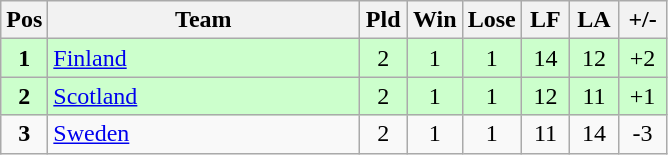<table class="wikitable" style="font-size: 100%">
<tr>
<th width=20>Pos</th>
<th width=200>Team</th>
<th width=25>Pld</th>
<th width=25>Win</th>
<th width=25>Lose</th>
<th width=25>LF</th>
<th width=25>LA</th>
<th width=25>+/-</th>
</tr>
<tr align=center style="background: #ccffcc;">
<td><strong>1</strong></td>
<td align="left"> <a href='#'>Finland</a></td>
<td>2</td>
<td>1</td>
<td>1</td>
<td>14</td>
<td>12</td>
<td>+2</td>
</tr>
<tr align=center style="background: #ccffcc;">
<td><strong>2</strong></td>
<td align="left"> <a href='#'>Scotland</a></td>
<td>2</td>
<td>1</td>
<td>1</td>
<td>12</td>
<td>11</td>
<td>+1</td>
</tr>
<tr align=center>
<td><strong>3</strong></td>
<td align="left"> <a href='#'>Sweden</a></td>
<td>2</td>
<td>1</td>
<td>1</td>
<td>11</td>
<td>14</td>
<td>-3</td>
</tr>
</table>
